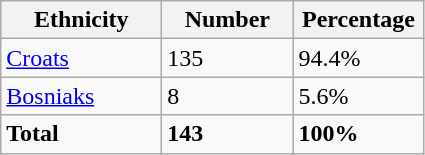<table class="wikitable">
<tr>
<th width="100px">Ethnicity</th>
<th width="80px">Number</th>
<th width="80px">Percentage</th>
</tr>
<tr>
<td><a href='#'>Croats</a></td>
<td>135</td>
<td>94.4%</td>
</tr>
<tr>
<td><a href='#'>Bosniaks</a></td>
<td>8</td>
<td>5.6%</td>
</tr>
<tr>
<td><strong>Total</strong></td>
<td><strong>143</strong></td>
<td><strong>100%</strong></td>
</tr>
</table>
